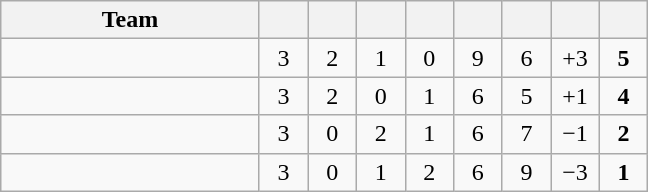<table class="wikitable" style="text-align: center;">
<tr>
<th width="165">Team</th>
<th width="25"></th>
<th width="25"></th>
<th width="25"></th>
<th width="25"></th>
<th width="25"></th>
<th width="25"></th>
<th width="25"></th>
<th width="25"></th>
</tr>
<tr>
<td style="text-align:left"></td>
<td>3</td>
<td>2</td>
<td>1</td>
<td>0</td>
<td>9</td>
<td>6</td>
<td>+3</td>
<td><strong>5</strong></td>
</tr>
<tr>
<td style="text-align:left"></td>
<td>3</td>
<td>2</td>
<td>0</td>
<td>1</td>
<td>6</td>
<td>5</td>
<td>+1</td>
<td><strong>4</strong></td>
</tr>
<tr>
<td style="text-align:left"></td>
<td>3</td>
<td>0</td>
<td>2</td>
<td>1</td>
<td>6</td>
<td>7</td>
<td>−1</td>
<td><strong>2</strong></td>
</tr>
<tr>
<td style="text-align:left"></td>
<td>3</td>
<td>0</td>
<td>1</td>
<td>2</td>
<td>6</td>
<td>9</td>
<td>−3</td>
<td><strong>1</strong></td>
</tr>
</table>
